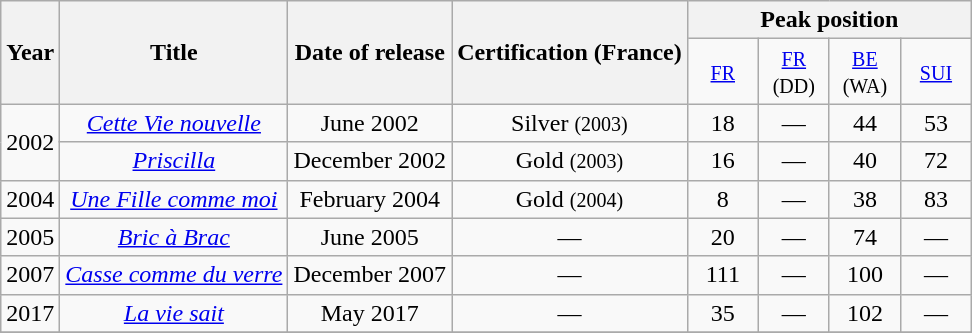<table class="wikitable plainrowheaders" style="text-align:center;">
<tr>
<th rowspan="2">Year</th>
<th rowspan="2">Title</th>
<th rowspan="2">Date of release</th>
<th rowspan="2">Certification (France)</th>
<th colspan="4">Peak position</th>
</tr>
<tr>
<td style="width:40px;"><small><a href='#'>FR</a></small></td>
<td style="width:40px;"><small><a href='#'>FR</a> (DD)</small></td>
<td style="width:40px;"><small><a href='#'>BE</a> (WA)</small></td>
<td style="width:40px;"><small><a href='#'>SUI</a></small></td>
</tr>
<tr>
<td rowspan="2">2002</td>
<td><em><a href='#'>Cette Vie nouvelle</a></em></td>
<td>June 2002</td>
<td>Silver <small>(2003)</small></td>
<td>18</td>
<td>—</td>
<td>44</td>
<td>53</td>
</tr>
<tr>
<td><em><a href='#'>Priscilla</a></em></td>
<td>December 2002</td>
<td>Gold <small>(2003)</small></td>
<td>16</td>
<td>—</td>
<td>40</td>
<td>72</td>
</tr>
<tr>
<td>2004</td>
<td><em><a href='#'>Une Fille comme moi</a></em></td>
<td>February 2004</td>
<td>Gold <small>(2004)</small></td>
<td>8</td>
<td>—</td>
<td>38</td>
<td>83</td>
</tr>
<tr>
<td>2005</td>
<td><em><a href='#'>Bric à Brac</a></em></td>
<td>June 2005</td>
<td>—</td>
<td>20</td>
<td>—</td>
<td>74</td>
<td>—</td>
</tr>
<tr>
<td>2007</td>
<td><em><a href='#'>Casse comme du verre</a></em></td>
<td>December 2007</td>
<td>—</td>
<td>111</td>
<td>—</td>
<td>100</td>
<td>—</td>
</tr>
<tr>
<td>2017</td>
<td><em><a href='#'>La vie sait</a></em> </td>
<td>May 2017</td>
<td>—</td>
<td>35</td>
<td>—</td>
<td>102</td>
<td –>—</td>
</tr>
<tr>
</tr>
</table>
